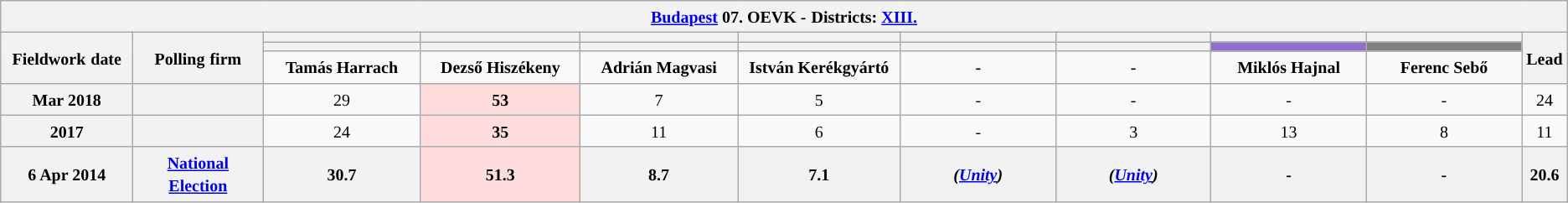<table class="wikitable mw-collapsible mw-collapsed" style="text-align:center">
<tr>
<th colspan="11" style="width: 980pt;"><small><a href='#'>Budapest</a> 07. OEVK -</small> <small>Districts: <a href='#'>XIII.</a></small></th>
</tr>
<tr>
<th rowspan="3" style="width: 80pt;"><small>Fieldwork</small> <small>date</small></th>
<th rowspan="3" style="width: 80pt;"><strong><small>Polling</small> <small>firm</small></strong></th>
<th style="width: 100pt;"><small></small></th>
<th style="width: 100pt;"><small> </small></th>
<th style="width: 100pt;"></th>
<th style="width: 100pt;"></th>
<th style="width: 100pt;"></th>
<th style="width: 100pt;"></th>
<th style="width: 100pt;"></th>
<th style="width: 100pt;"></th>
<th rowspan="3" style="width: 20pt;"><small>Lead</small></th>
</tr>
<tr>
<th style="color:inherit;background:"></th>
<th style="color:inherit;background:"></th>
<th style="color:inherit;background:"></th>
<th style="color:inherit;background:"></th>
<th style="color:inherit;background:"></th>
<th style="color:inherit;background:"></th>
<th style="color:inherit;background:#8E6FCE;"></th>
<th style="color:inherit;background:#808080;"></th>
</tr>
<tr>
<td><strong><small>Tamás Harrach</small></strong></td>
<td><strong><small>Dezső Hiszékeny</small></strong></td>
<td><strong><small>Adrián Magvasi</small></strong></td>
<td><strong><small>István Kerékgyártó</small></strong></td>
<td><strong><small>-</small></strong></td>
<td><strong><small>-</small></strong></td>
<td><strong><small>Miklós Hajnal</small></strong></td>
<td><strong><small>Ferenc Sebő</small></strong></td>
</tr>
<tr>
<th><small>Mar 2018</small></th>
<th><small></small></th>
<td><small>29</small></td>
<td style="background:#FFDDDD"><strong><small>53</small></strong></td>
<td><small>7</small></td>
<td><small>5</small></td>
<td><small>-</small></td>
<td><small>-</small></td>
<td><small>-</small></td>
<td><small>-</small></td>
<td style="background:"><small>24</small></td>
</tr>
<tr>
<th><small>2017</small></th>
<th><small></small></th>
<td><small>24</small></td>
<td style="background:#FFDDDD"><strong><small>35</small></strong></td>
<td><small>11</small></td>
<td><small>6</small></td>
<td><small>-</small></td>
<td><small>3</small></td>
<td><small>13</small></td>
<td><small>8</small></td>
<td style="background:"><small>11</small></td>
</tr>
<tr>
<th><small>6 Apr 2014</small></th>
<th><a href='#'><small>National Election</small></a></th>
<th><small>30.7</small></th>
<th style="background:#FFDDDD"><small>51.3</small></th>
<th><small>8.7</small></th>
<th><small>7.1</small></th>
<th><small><em>(<a href='#'>Unity</a>)</em></small></th>
<th><small><em>(<a href='#'>Unity</a>)</em></small></th>
<th><small>-</small></th>
<th><small>-</small></th>
<th style="background:"><small>20.6</small></th>
</tr>
</table>
